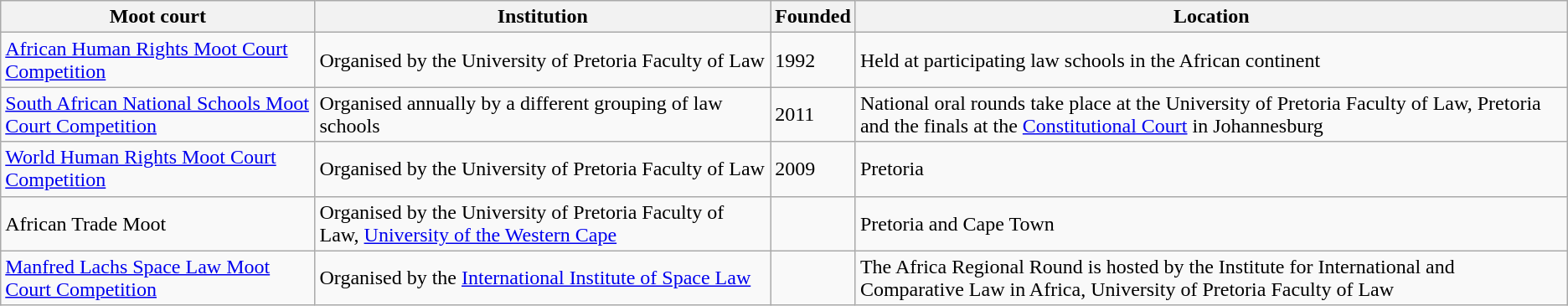<table class="wikitable sortable" style="text-align: centre;">
<tr ">
<th>Moot court</th>
<th>Institution</th>
<th>Founded</th>
<th>Location</th>
</tr>
<tr>
<td><a href='#'>African Human Rights Moot Court Competition</a></td>
<td>Organised by the University of Pretoria Faculty of Law</td>
<td>1992</td>
<td>Held at participating law schools in the African continent</td>
</tr>
<tr>
<td><a href='#'>South African National Schools Moot Court Competition</a></td>
<td>Organised annually by a different grouping of law schools</td>
<td>2011</td>
<td>National oral rounds take place at the University of Pretoria Faculty of Law, Pretoria and the finals at the <a href='#'>Constitutional Court</a> in Johannesburg</td>
</tr>
<tr>
<td><a href='#'>World Human Rights Moot Court Competition</a></td>
<td>Organised by the University of Pretoria Faculty of Law</td>
<td>2009</td>
<td>Pretoria</td>
</tr>
<tr>
<td>African Trade Moot</td>
<td>Organised by the University of Pretoria Faculty of Law, <a href='#'>University of the Western Cape</a></td>
<td></td>
<td>Pretoria and Cape Town</td>
</tr>
<tr>
<td><a href='#'>Manfred Lachs Space Law Moot Court Competition</a></td>
<td>Organised by the <a href='#'>International Institute of Space Law</a></td>
<td></td>
<td>The Africa Regional Round is hosted by the Institute for International and Comparative Law in Africa, University of Pretoria Faculty of Law</td>
</tr>
</table>
